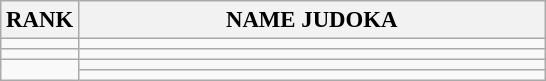<table class="wikitable" style="font-size:95%;">
<tr>
<th>RANK</th>
<th align="left" style="width: 20em">NAME JUDOKA</th>
</tr>
<tr>
<td align="center"></td>
<td></td>
</tr>
<tr>
<td align="center"></td>
<td></td>
</tr>
<tr>
<td rowspan=2 align="center"></td>
<td></td>
</tr>
<tr>
<td></td>
</tr>
</table>
